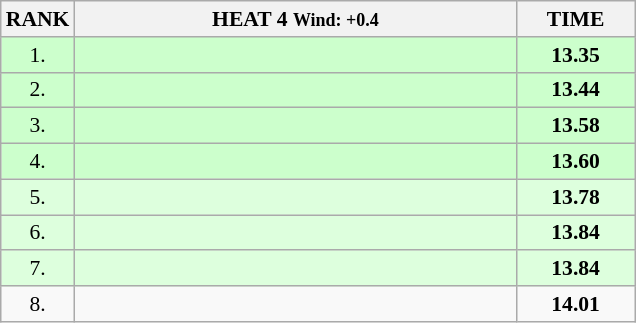<table class="wikitable" style="border-collapse: collapse; font-size: 90%;">
<tr>
<th>RANK</th>
<th style="width: 20em">HEAT 4 <small>Wind: +0.4</small></th>
<th style="width: 5em">TIME</th>
</tr>
<tr style="background:#ccffcc;">
<td align="center">1.</td>
<td></td>
<td align="center"><strong>13.35</strong></td>
</tr>
<tr style="background:#ccffcc;">
<td align="center">2.</td>
<td></td>
<td align="center"><strong>13.44</strong></td>
</tr>
<tr style="background:#ccffcc;">
<td align="center">3.</td>
<td></td>
<td align="center"><strong>13.58</strong></td>
</tr>
<tr style="background:#ccffcc;">
<td align="center">4.</td>
<td></td>
<td align="center"><strong>13.60</strong></td>
</tr>
<tr style="background:#ddffdd;">
<td align="center">5.</td>
<td></td>
<td align="center"><strong>13.78</strong></td>
</tr>
<tr style="background:#ddffdd;">
<td align="center">6.</td>
<td></td>
<td align="center"><strong>13.84</strong></td>
</tr>
<tr style="background:#ddffdd;">
<td align="center">7.</td>
<td></td>
<td align="center"><strong>13.84</strong></td>
</tr>
<tr>
<td align="center">8.</td>
<td></td>
<td align="center"><strong>14.01</strong></td>
</tr>
</table>
